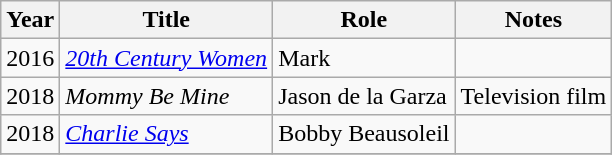<table class="wikitable sortable">
<tr>
<th>Year</th>
<th>Title</th>
<th>Role</th>
<th class="unsortable">Notes</th>
</tr>
<tr>
<td>2016</td>
<td><em><a href='#'>20th Century Women</a></em></td>
<td>Mark</td>
<td></td>
</tr>
<tr>
<td>2018</td>
<td><em>Mommy Be Mine</em></td>
<td>Jason de la Garza</td>
<td>Television film</td>
</tr>
<tr>
<td>2018</td>
<td><em><a href='#'>Charlie Says</a></em></td>
<td>Bobby Beausoleil</td>
<td></td>
</tr>
<tr>
</tr>
</table>
